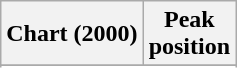<table class="wikitable sortable plainrowheaders" style="text-align:center">
<tr>
<th scope="col">Chart (2000)</th>
<th scope="col">Peak<br>position</th>
</tr>
<tr>
</tr>
<tr>
</tr>
<tr>
</tr>
<tr>
</tr>
<tr>
</tr>
<tr>
</tr>
<tr>
</tr>
<tr>
</tr>
<tr>
</tr>
<tr>
</tr>
<tr>
</tr>
<tr>
</tr>
<tr>
</tr>
<tr>
</tr>
<tr>
</tr>
<tr>
</tr>
</table>
